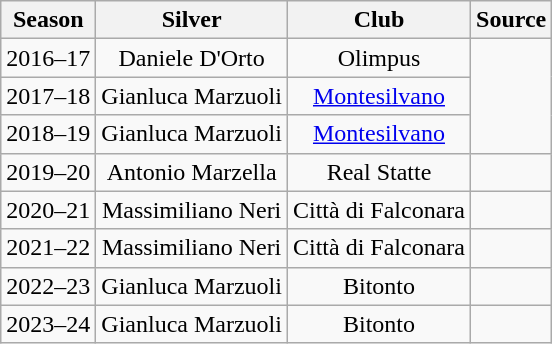<table class="wikitable" style="text-align:center">
<tr>
<th>Season</th>
<th>Silver</th>
<th>Club</th>
<th>Source</th>
</tr>
<tr>
<td>2016–17</td>
<td>Daniele D'Orto</td>
<td>Olimpus</td>
<td rowspan="3"></td>
</tr>
<tr>
<td>2017–18</td>
<td>Gianluca Marzuoli</td>
<td><a href='#'>Montesilvano</a></td>
</tr>
<tr>
<td>2018–19</td>
<td>Gianluca Marzuoli</td>
<td><a href='#'>Montesilvano</a></td>
</tr>
<tr>
<td>2019–20</td>
<td>Antonio Marzella</td>
<td>Real Statte</td>
<td></td>
</tr>
<tr>
<td>2020–21</td>
<td>Massimiliano Neri</td>
<td>Città di Falconara</td>
<td></td>
</tr>
<tr>
<td>2021–22</td>
<td>Massimiliano Neri</td>
<td>Città di Falconara</td>
<td></td>
</tr>
<tr>
<td>2022–23</td>
<td>Gianluca Marzuoli</td>
<td>Bitonto</td>
<td></td>
</tr>
<tr>
<td>2023–24</td>
<td>Gianluca Marzuoli</td>
<td>Bitonto</td>
<td></td>
</tr>
</table>
